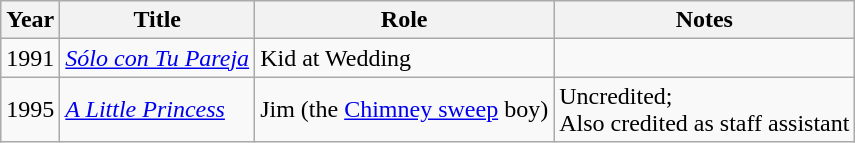<table class="wikitable">
<tr>
<th>Year</th>
<th>Title</th>
<th>Role</th>
<th>Notes</th>
</tr>
<tr>
<td>1991</td>
<td><em><a href='#'>Sólo con Tu Pareja</a></em></td>
<td>Kid at Wedding</td>
<td></td>
</tr>
<tr>
<td>1995</td>
<td><em><a href='#'>A Little Princess</a></em></td>
<td>Jim (the <a href='#'>Chimney sweep</a> boy)</td>
<td>Uncredited;<br>Also credited as staff assistant</td>
</tr>
</table>
